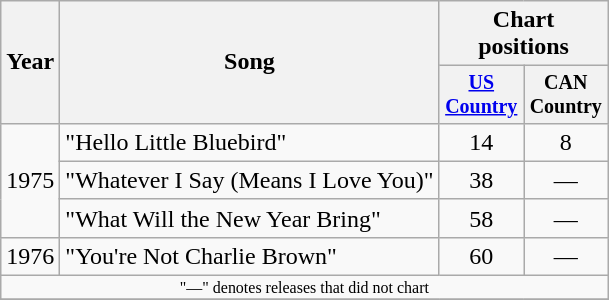<table class="wikitable" style="text-align:center;">
<tr>
<th rowspan="2">Year</th>
<th rowspan="2">Song</th>
<th colspan="2">Chart positions</th>
</tr>
<tr style="font-size:smaller;">
<th width="50"><a href='#'>US Country</a><br></th>
<th width="50">CAN Country<br></th>
</tr>
<tr>
<td rowspan="3">1975</td>
<td align="left">"Hello Little Bluebird"</td>
<td>14</td>
<td>8</td>
</tr>
<tr>
<td align="left">"Whatever I Say (Means I Love You)"</td>
<td>38</td>
<td>—</td>
</tr>
<tr>
<td align="left">"What Will the New Year Bring"</td>
<td>58</td>
<td>—</td>
</tr>
<tr>
<td>1976</td>
<td align="left">"You're Not Charlie Brown"</td>
<td>60</td>
<td>—</td>
</tr>
<tr>
<td align="center" colspan="4" style="font-size: 8pt">"—" denotes releases that did not chart</td>
</tr>
<tr>
</tr>
</table>
